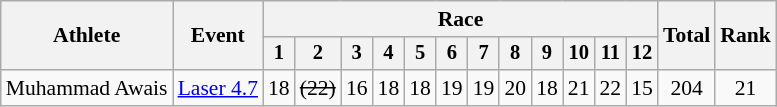<table class=wikitable style=font-size:90%;text-align:center>
<tr>
<th rowspan="2">Athlete</th>
<th rowspan="2">Event</th>
<th colspan=12>Race</th>
<th rowspan=2>Total</th>
<th rowspan=2>Rank</th>
</tr>
<tr style="font-size:95%">
<th>1</th>
<th>2</th>
<th>3</th>
<th>4</th>
<th>5</th>
<th>6</th>
<th>7</th>
<th>8</th>
<th>9</th>
<th>10</th>
<th>11</th>
<th>12</th>
</tr>
<tr>
<td align=left>Muhammad Awais</td>
<td align=left><a href='#'>Laser 4.7</a></td>
<td>18</td>
<td><s>(22)</s></td>
<td>16</td>
<td>18</td>
<td>18</td>
<td>19</td>
<td>19</td>
<td>20</td>
<td>18</td>
<td>21</td>
<td>22</td>
<td>15</td>
<td>204</td>
<td>21</td>
</tr>
</table>
